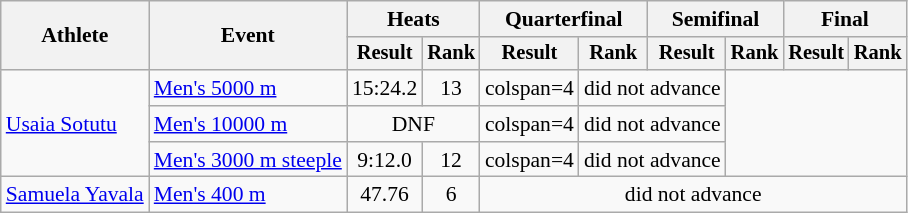<table class="wikitable" style="font-size:90%">
<tr>
<th rowspan="2">Athlete</th>
<th rowspan="2">Event</th>
<th colspan="2">Heats</th>
<th colspan="2">Quarterfinal</th>
<th colspan="2">Semifinal</th>
<th colspan="2">Final</th>
</tr>
<tr style="font-size:95%">
<th>Result</th>
<th>Rank</th>
<th>Result</th>
<th>Rank</th>
<th>Result</th>
<th>Rank</th>
<th>Result</th>
<th>Rank</th>
</tr>
<tr align=center>
<td align=left rowspan=3><a href='#'>Usaia Sotutu</a></td>
<td align=left><a href='#'>Men's 5000 m</a></td>
<td>15:24.2</td>
<td>13</td>
<td>colspan=4 </td>
<td colspan=2>did not advance</td>
</tr>
<tr align=center>
<td align=left><a href='#'>Men's 10000 m</a></td>
<td colspan=2>DNF</td>
<td>colspan=4 </td>
<td colspan=2>did not advance</td>
</tr>
<tr align=center>
<td align=left><a href='#'>Men's 3000 m steeple</a></td>
<td>9:12.0</td>
<td>12</td>
<td>colspan=4 </td>
<td colspan=2>did not advance</td>
</tr>
<tr align=center>
<td align=left><a href='#'>Samuela Yavala</a></td>
<td align=left><a href='#'>Men's 400 m</a></td>
<td>47.76</td>
<td>6</td>
<td colspan=6>did not advance</td>
</tr>
</table>
